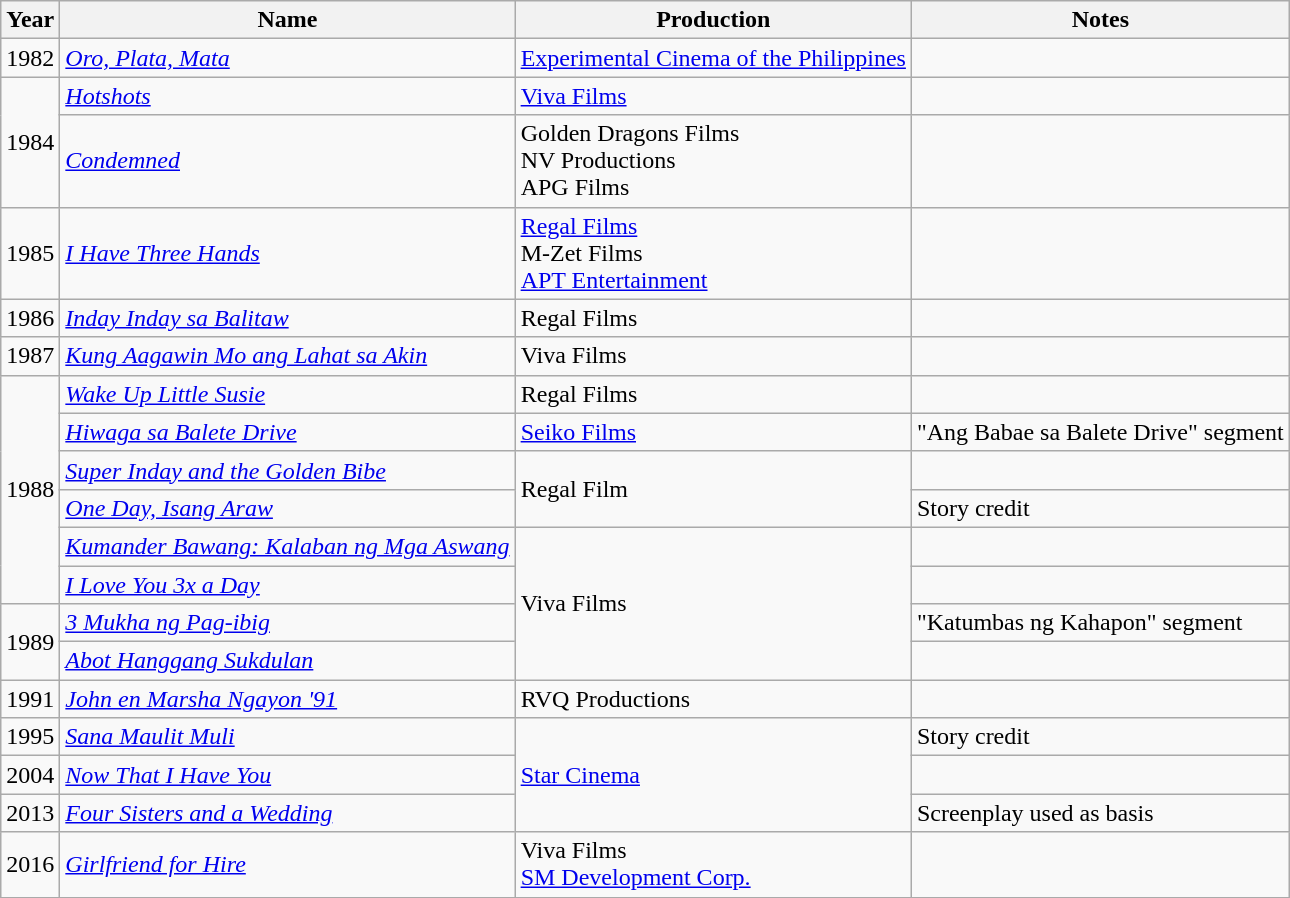<table | class="wikitable sortable">
<tr>
<th>Year</th>
<th>Name</th>
<th>Production</th>
<th>Notes</th>
</tr>
<tr>
<td>1982</td>
<td><em><a href='#'>Oro, Plata, Mata</a></em> </td>
<td><a href='#'>Experimental Cinema of the Philippines</a></td>
<td></td>
</tr>
<tr>
<td rowspan="2">1984</td>
<td><em><a href='#'>Hotshots</a></em></td>
<td><a href='#'>Viva Films</a></td>
<td></td>
</tr>
<tr>
<td><em><a href='#'>Condemned</a></em></td>
<td>Golden Dragons Films<br>NV Productions<br>APG Films</td>
<td></td>
</tr>
<tr>
<td>1985</td>
<td><em><a href='#'>I Have Three Hands</a></em></td>
<td><a href='#'>Regal Films</a><br>M-Zet Films<br><a href='#'>APT Entertainment</a></td>
<td></td>
</tr>
<tr>
<td>1986</td>
<td><em><a href='#'>Inday Inday sa Balitaw</a></em></td>
<td>Regal Films</td>
<td></td>
</tr>
<tr>
<td>1987</td>
<td><em><a href='#'>Kung Aagawin Mo ang Lahat sa Akin</a></em></td>
<td>Viva Films</td>
<td></td>
</tr>
<tr>
<td rowspan="6">1988</td>
<td><em><a href='#'>Wake Up Little Susie</a></em></td>
<td>Regal Films</td>
<td></td>
</tr>
<tr>
<td><em><a href='#'>Hiwaga sa Balete Drive</a></em></td>
<td><a href='#'>Seiko Films</a></td>
<td>"Ang Babae sa Balete Drive" segment</td>
</tr>
<tr>
<td><em><a href='#'>Super Inday and the Golden Bibe</a></em></td>
<td rowspan="2">Regal Film</td>
<td></td>
</tr>
<tr>
<td><em><a href='#'>One Day, Isang Araw</a></em></td>
<td>Story credit</td>
</tr>
<tr>
<td><em><a href='#'>Kumander Bawang: Kalaban ng Mga Aswang</a></em></td>
<td rowspan="4">Viva Films</td>
<td></td>
</tr>
<tr>
<td><em><a href='#'>I Love You 3x a Day</a></em></td>
<td></td>
</tr>
<tr>
<td rowspan="2">1989</td>
<td><em><a href='#'>3 Mukha ng Pag-ibig</a></em></td>
<td>"Katumbas ng Kahapon" segment</td>
</tr>
<tr>
<td><em><a href='#'>Abot Hanggang Sukdulan</a></em></td>
<td></td>
</tr>
<tr>
<td>1991</td>
<td><em><a href='#'>John en Marsha Ngayon '91</a></em></td>
<td>RVQ Productions</td>
<td></td>
</tr>
<tr>
<td>1995</td>
<td><em><a href='#'>Sana Maulit Muli</a></em></td>
<td rowspan="3"><a href='#'>Star Cinema</a></td>
<td>Story credit</td>
</tr>
<tr>
<td>2004</td>
<td><em><a href='#'>Now That I Have You</a></em></td>
<td></td>
</tr>
<tr>
<td>2013</td>
<td><em><a href='#'>Four Sisters and a Wedding</a></em></td>
<td>Screenplay used as basis</td>
</tr>
<tr>
<td>2016</td>
<td><em><a href='#'>Girlfriend for Hire</a></em></td>
<td>Viva Films<br><a href='#'>SM Development Corp.</a></td>
<td></td>
</tr>
</table>
